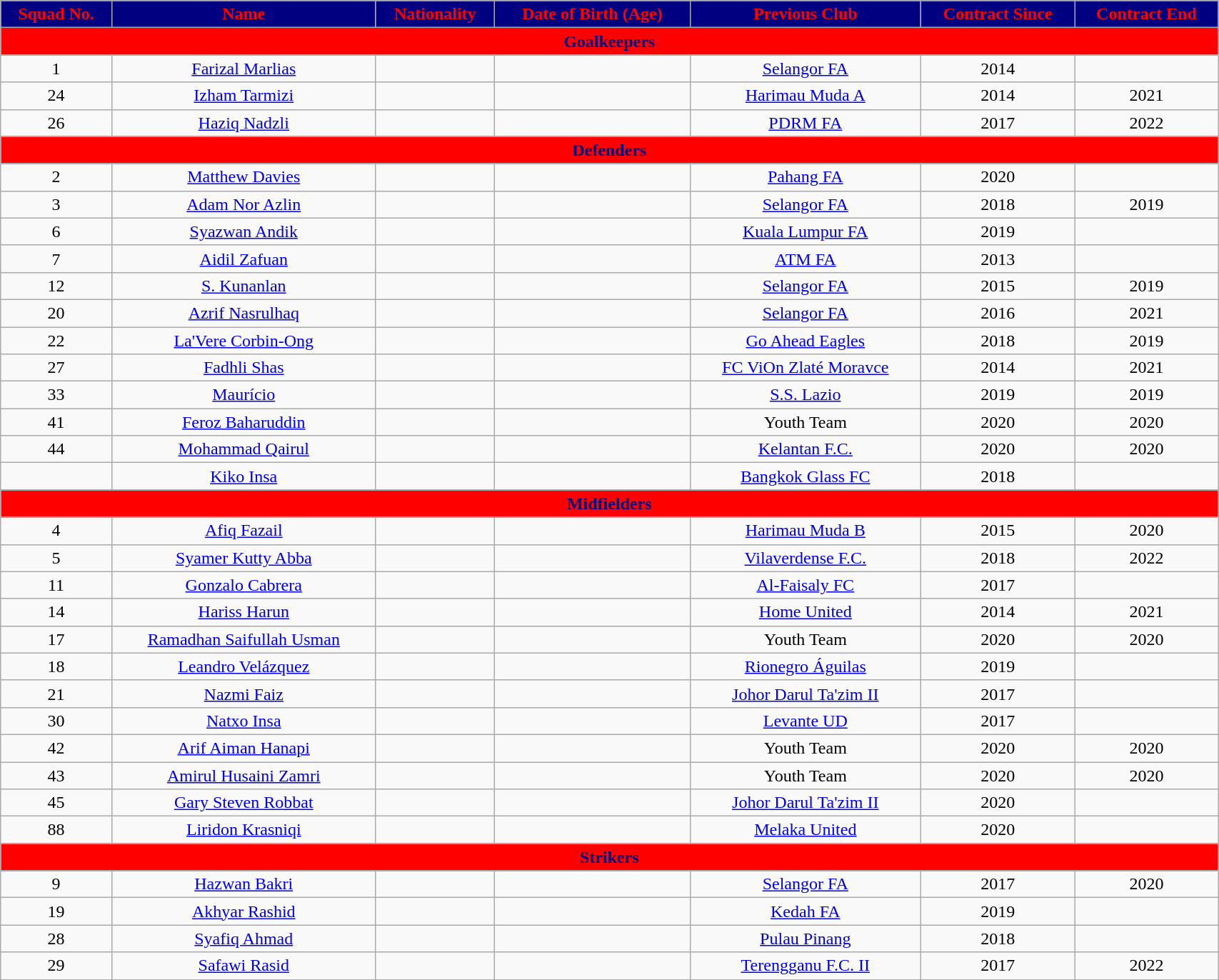<table class="wikitable" style="text-align:center; width:90%;">
<tr>
<th style="background:navy; color:red; text-align:center;">Squad No.</th>
<th style="background:navy; color:red; text-align:center;">Name</th>
<th style="background:navy; color:red; text-align:center;">Nationality</th>
<th style="background:navy; color:red; text-align:center;">Date of Birth (Age)</th>
<th style="background:navy; color:red; text-align:center;">Previous Club</th>
<th style="background:navy; color:red; text-align:center;">Contract Since</th>
<th style="background:navy; color:red; text-align:center;">Contract End</th>
</tr>
<tr>
<th colspan="8" style="background:red; color:navy; text-align:center">Goalkeepers</th>
</tr>
<tr>
<td>1</td>
<td><a href='#'>Farizal Marlias</a></td>
<td></td>
<td></td>
<td> <a href='#'>Selangor FA</a></td>
<td>2014</td>
<td></td>
</tr>
<tr>
<td>24</td>
<td><a href='#'>Izham Tarmizi</a></td>
<td></td>
<td></td>
<td> <a href='#'>Harimau Muda A</a></td>
<td>2014</td>
<td>2021</td>
</tr>
<tr>
<td>26</td>
<td><a href='#'>Haziq Nadzli</a></td>
<td></td>
<td></td>
<td> <a href='#'>PDRM FA</a></td>
<td>2017</td>
<td>2022</td>
</tr>
<tr>
<th colspan="8" style="background:red; color:navy; text-align:center">Defenders</th>
</tr>
<tr>
<td>2</td>
<td><a href='#'>Matthew Davies</a></td>
<td></td>
<td></td>
<td> <a href='#'>Pahang FA</a></td>
<td>2020</td>
<td></td>
</tr>
<tr>
<td>3</td>
<td><a href='#'>Adam Nor Azlin</a></td>
<td></td>
<td></td>
<td> <a href='#'>Selangor FA</a></td>
<td>2018</td>
<td>2019</td>
</tr>
<tr>
<td>6</td>
<td><a href='#'>Syazwan Andik</a></td>
<td></td>
<td></td>
<td> <a href='#'>Kuala Lumpur FA</a></td>
<td>2019</td>
<td></td>
</tr>
<tr>
<td>7</td>
<td><a href='#'>Aidil Zafuan</a></td>
<td></td>
<td></td>
<td> <a href='#'>ATM FA</a></td>
<td>2013</td>
<td></td>
</tr>
<tr>
<td>12</td>
<td><a href='#'>S. Kunanlan</a></td>
<td></td>
<td></td>
<td> <a href='#'>Selangor FA</a></td>
<td>2015</td>
<td>2019</td>
</tr>
<tr>
<td>20</td>
<td><a href='#'>Azrif Nasrulhaq</a></td>
<td></td>
<td></td>
<td> <a href='#'>Selangor FA</a></td>
<td>2016</td>
<td>2021</td>
</tr>
<tr>
<td>22</td>
<td><a href='#'>La'Vere Corbin-Ong</a></td>
<td></td>
<td></td>
<td> <a href='#'>Go Ahead Eagles</a></td>
<td>2018</td>
<td>2019</td>
</tr>
<tr>
<td>27</td>
<td><a href='#'>Fadhli Shas</a></td>
<td></td>
<td></td>
<td> <a href='#'>FC ViOn Zlaté Moravce</a></td>
<td>2014</td>
<td>2021</td>
</tr>
<tr>
<td>33</td>
<td><a href='#'>Maurício</a></td>
<td></td>
<td></td>
<td> <a href='#'>S.S. Lazio</a></td>
<td>2019</td>
<td>2019</td>
</tr>
<tr>
<td>41</td>
<td><a href='#'>Feroz Baharuddin</a></td>
<td></td>
<td></td>
<td>Youth Team</td>
<td>2020</td>
<td>2020</td>
</tr>
<tr>
<td>44</td>
<td><a href='#'>Mohammad Qairul</a></td>
<td></td>
<td></td>
<td> <a href='#'>Kelantan F.C.</a></td>
<td>2020</td>
<td>2020</td>
</tr>
<tr>
<td></td>
<td><a href='#'>Kiko Insa</a></td>
<td></td>
<td></td>
<td> <a href='#'>Bangkok Glass FC</a></td>
<td>2018</td>
<td></td>
</tr>
<tr>
<th colspan="8" style="background:red; color:navy; text-align:center">Midfielders</th>
</tr>
<tr>
<td>4</td>
<td><a href='#'>Afiq Fazail</a></td>
<td></td>
<td></td>
<td> <a href='#'>Harimau Muda B</a></td>
<td>2015</td>
<td>2020</td>
</tr>
<tr>
<td>5</td>
<td><a href='#'>Syamer Kutty Abba</a></td>
<td></td>
<td></td>
<td> <a href='#'>Vilaverdense F.C.</a></td>
<td>2018</td>
<td>2022</td>
</tr>
<tr>
<td>11</td>
<td><a href='#'>Gonzalo Cabrera</a></td>
<td></td>
<td></td>
<td> <a href='#'>Al-Faisaly FC</a></td>
<td>2017</td>
<td></td>
</tr>
<tr>
<td>14</td>
<td><a href='#'>Hariss Harun</a></td>
<td></td>
<td></td>
<td> <a href='#'>Home United</a></td>
<td>2014</td>
<td>2021</td>
</tr>
<tr>
<td>17</td>
<td><a href='#'>Ramadhan Saifullah Usman</a></td>
<td></td>
<td></td>
<td>Youth Team</td>
<td>2020</td>
<td>2020</td>
</tr>
<tr>
<td>18</td>
<td><a href='#'>Leandro Velázquez</a></td>
<td></td>
<td></td>
<td> <a href='#'>Rionegro Águilas</a></td>
<td>2019</td>
<td></td>
</tr>
<tr>
<td>21</td>
<td><a href='#'>Nazmi Faiz</a></td>
<td></td>
<td></td>
<td> <a href='#'>Johor Darul Ta'zim II</a></td>
<td>2017</td>
<td></td>
</tr>
<tr>
<td>30</td>
<td><a href='#'>Natxo Insa</a></td>
<td></td>
<td></td>
<td> <a href='#'>Levante UD</a></td>
<td>2017</td>
<td></td>
</tr>
<tr>
<td>42</td>
<td><a href='#'>Arif Aiman Hanapi</a></td>
<td></td>
<td></td>
<td>Youth Team</td>
<td>2020</td>
<td>2020</td>
</tr>
<tr>
<td>43</td>
<td><a href='#'>Amirul Husaini Zamri</a></td>
<td></td>
<td></td>
<td>Youth Team</td>
<td>2020</td>
<td>2020</td>
</tr>
<tr>
<td>45</td>
<td><a href='#'>Gary Steven Robbat</a></td>
<td></td>
<td></td>
<td> <a href='#'>Johor Darul Ta'zim II</a></td>
<td>2020</td>
<td></td>
</tr>
<tr>
<td>88</td>
<td><a href='#'>Liridon Krasniqi</a></td>
<td></td>
<td></td>
<td> <a href='#'>Melaka United</a></td>
<td>2020</td>
<td></td>
</tr>
<tr>
<th colspan="8" style="background:red; color:navy; text-align:center">Strikers</th>
</tr>
<tr>
<td>9</td>
<td><a href='#'>Hazwan Bakri</a></td>
<td></td>
<td></td>
<td> <a href='#'>Selangor FA</a></td>
<td>2017</td>
<td>2020</td>
</tr>
<tr>
<td>19</td>
<td><a href='#'>Akhyar Rashid</a></td>
<td></td>
<td></td>
<td> <a href='#'>Kedah FA</a></td>
<td>2019</td>
<td></td>
</tr>
<tr>
<td>28</td>
<td><a href='#'>Syafiq Ahmad</a></td>
<td></td>
<td></td>
<td> <a href='#'>Pulau Pinang</a></td>
<td>2018</td>
<td></td>
</tr>
<tr>
<td>29</td>
<td><a href='#'>Safawi Rasid</a></td>
<td></td>
<td></td>
<td> <a href='#'>Terengganu F.C. II</a></td>
<td>2017</td>
<td>2022</td>
</tr>
</table>
